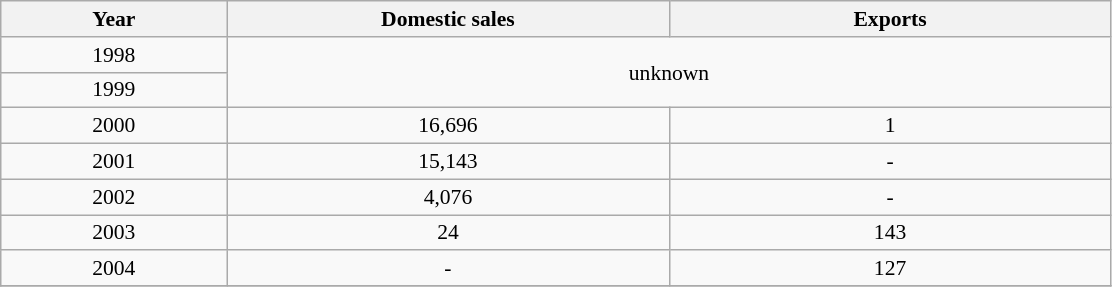<table class="wikitable" style="font-size:90%; text-align:center">
<tr>
<th style="width:10em">Year</th>
<th style="width:20em">Domestic sales</th>
<th style="width:20em">Exports</th>
</tr>
<tr>
<td>1998</td>
<td align="center" rowspan=2 colspan=2>unknown</td>
</tr>
<tr>
<td>1999</td>
</tr>
<tr q>
<td>2000</td>
<td>16,696</td>
<td>1</td>
</tr>
<tr>
<td>2001</td>
<td>15,143</td>
<td>-</td>
</tr>
<tr>
<td>2002</td>
<td>4,076</td>
<td>-</td>
</tr>
<tr>
<td>2003</td>
<td>24</td>
<td>143</td>
</tr>
<tr>
<td>2004</td>
<td>-</td>
<td>127</td>
</tr>
<tr>
</tr>
</table>
